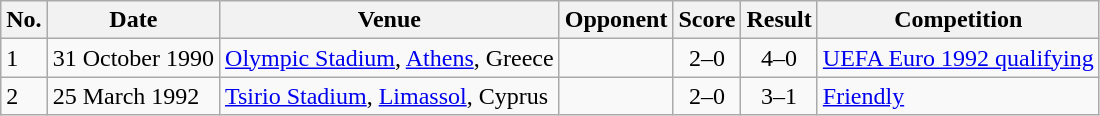<table class="wikitable sortable">
<tr>
<th scope="col">No.</th>
<th scope="col">Date</th>
<th scope="col">Venue</th>
<th scope="col">Opponent</th>
<th scope="col">Score</th>
<th scope="col">Result</th>
<th scope="col">Competition</th>
</tr>
<tr>
<td>1</td>
<td>31 October 1990</td>
<td><a href='#'>Olympic Stadium</a>, <a href='#'>Athens</a>, Greece</td>
<td></td>
<td align=center>2–0</td>
<td align=center>4–0</td>
<td><a href='#'>UEFA Euro 1992 qualifying</a></td>
</tr>
<tr>
<td>2</td>
<td>25 March 1992</td>
<td><a href='#'>Tsirio Stadium</a>, <a href='#'>Limassol</a>, Cyprus</td>
<td></td>
<td align=center>2–0</td>
<td align=center>3–1</td>
<td><a href='#'>Friendly</a></td>
</tr>
</table>
